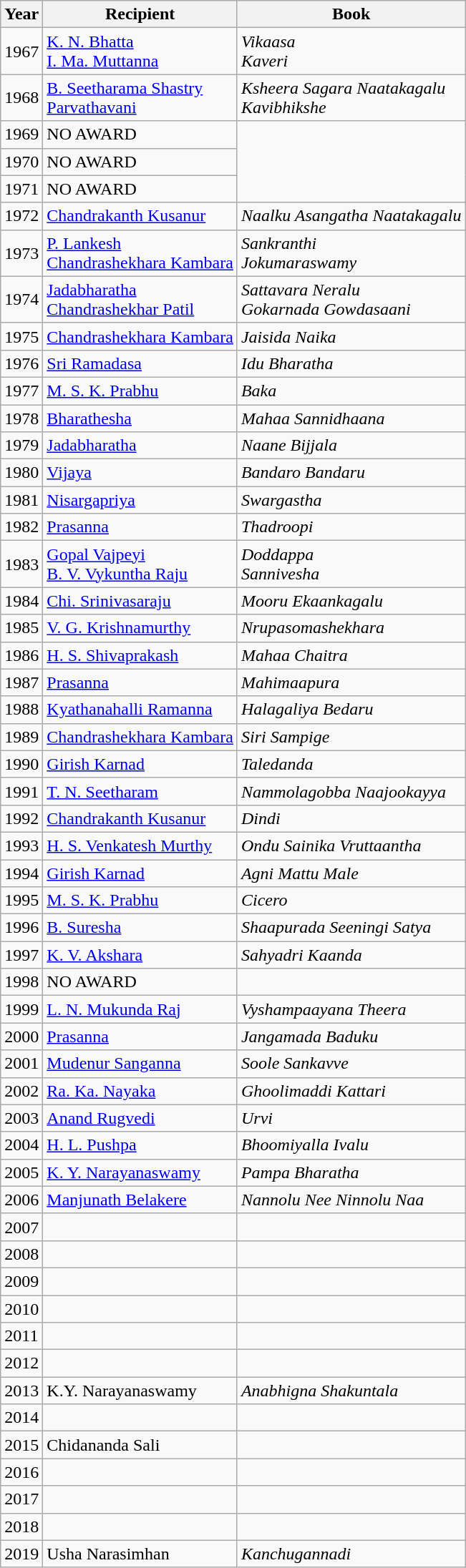<table class="wikitable sortable">
<tr>
<th>Year</th>
<th>Recipient</th>
<th>Book</th>
</tr>
<tr>
<td>1967</td>
<td><a href='#'>K. N. Bhatta</a><br> <a href='#'>I. Ma. Muttanna</a></td>
<td><em>Vikaasa</em><br> <em>Kaveri</em></td>
</tr>
<tr>
<td>1968</td>
<td><a href='#'>B. Seetharama Shastry</a><br> <a href='#'>Parvathavani</a></td>
<td><em>Ksheera Sagara Naatakagalu</em><br> <em>Kavibhikshe</em></td>
</tr>
<tr>
<td>1969</td>
<td>NO AWARD</td>
</tr>
<tr>
<td>1970</td>
<td>NO AWARD</td>
</tr>
<tr>
<td>1971</td>
<td>NO AWARD</td>
</tr>
<tr>
<td>1972</td>
<td><a href='#'>Chandrakanth Kusanur</a></td>
<td><em>Naalku Asangatha Naatakagalu</em></td>
</tr>
<tr>
<td>1973</td>
<td><a href='#'>P. Lankesh</a><br> <a href='#'>Chandrashekhara Kambara</a></td>
<td><em>Sankranthi</em><br> <em>Jokumaraswamy</em></td>
</tr>
<tr>
<td>1974</td>
<td><a href='#'>Jadabharatha</a><br> <a href='#'>Chandrashekhar Patil</a></td>
<td><em>Sattavara Neralu</em><br> <em>Gokarnada Gowdasaani</em></td>
</tr>
<tr>
<td>1975</td>
<td><a href='#'>Chandrashekhara Kambara</a></td>
<td><em>Jaisida Naika</em></td>
</tr>
<tr>
<td>1976</td>
<td><a href='#'>Sri Ramadasa</a></td>
<td><em>Idu Bharatha</em></td>
</tr>
<tr>
<td>1977</td>
<td><a href='#'>M. S. K. Prabhu</a></td>
<td><em>Baka</em></td>
</tr>
<tr>
<td>1978</td>
<td><a href='#'>Bharathesha</a></td>
<td><em>Mahaa Sannidhaana</em></td>
</tr>
<tr>
<td>1979</td>
<td><a href='#'>Jadabharatha</a></td>
<td><em>Naane Bijjala</em></td>
</tr>
<tr>
<td>1980</td>
<td><a href='#'>Vijaya</a></td>
<td><em>Bandaro Bandaru</em></td>
</tr>
<tr>
<td>1981</td>
<td><a href='#'>Nisargapriya</a></td>
<td><em>Swargastha</em></td>
</tr>
<tr>
<td>1982</td>
<td><a href='#'>Prasanna</a></td>
<td><em>Thadroopi</em></td>
</tr>
<tr>
<td>1983</td>
<td><a href='#'>Gopal Vajpeyi</a><br><a href='#'>B. V. Vykuntha Raju</a></td>
<td><em>Doddappa</em><br><em>Sannivesha</em></td>
</tr>
<tr>
<td>1984</td>
<td><a href='#'>Chi. Srinivasaraju</a></td>
<td><em>Mooru Ekaankagalu</em></td>
</tr>
<tr>
<td>1985</td>
<td><a href='#'>V. G. Krishnamurthy</a></td>
<td><em>Nrupasomashekhara</em></td>
</tr>
<tr>
<td>1986</td>
<td><a href='#'>H. S. Shivaprakash</a></td>
<td><em>Mahaa Chaitra</em></td>
</tr>
<tr>
<td>1987</td>
<td><a href='#'>Prasanna</a></td>
<td><em>Mahimaapura</em></td>
</tr>
<tr>
<td>1988</td>
<td><a href='#'>Kyathanahalli Ramanna</a></td>
<td><em>Halagaliya Bedaru</em></td>
</tr>
<tr>
<td>1989</td>
<td><a href='#'>Chandrashekhara Kambara</a></td>
<td><em>Siri Sampige</em></td>
</tr>
<tr>
<td>1990</td>
<td><a href='#'>Girish Karnad</a></td>
<td><em>Taledanda</em></td>
</tr>
<tr>
<td>1991</td>
<td><a href='#'>T. N. Seetharam</a></td>
<td><em>Nammolagobba Naajookayya</em></td>
</tr>
<tr>
<td>1992</td>
<td><a href='#'>Chandrakanth Kusanur</a></td>
<td><em>Dindi</em></td>
</tr>
<tr>
<td>1993</td>
<td><a href='#'>H. S. Venkatesh Murthy</a></td>
<td><em>Ondu Sainika Vruttaantha</em></td>
</tr>
<tr>
<td>1994</td>
<td><a href='#'>Girish Karnad</a></td>
<td><em>Agni Mattu Male</em></td>
</tr>
<tr>
<td>1995</td>
<td><a href='#'>M. S. K. Prabhu</a></td>
<td><em>Cicero</em></td>
</tr>
<tr>
<td>1996</td>
<td><a href='#'>B. Suresha</a></td>
<td><em>Shaapurada Seeningi Satya</em></td>
</tr>
<tr>
<td>1997</td>
<td><a href='#'>K. V. Akshara</a></td>
<td><em>Sahyadri Kaanda</em></td>
</tr>
<tr>
<td>1998</td>
<td>NO AWARD</td>
</tr>
<tr>
<td>1999</td>
<td><a href='#'>L. N. Mukunda Raj</a></td>
<td><em>Vyshampaayana Theera</em></td>
</tr>
<tr>
<td>2000</td>
<td><a href='#'>Prasanna</a></td>
<td><em>Jangamada Baduku</em></td>
</tr>
<tr>
<td>2001</td>
<td><a href='#'>Mudenur Sanganna</a></td>
<td><em>Soole Sankavve</em></td>
</tr>
<tr>
<td>2002</td>
<td><a href='#'>Ra. Ka. Nayaka</a></td>
<td><em>Ghoolimaddi Kattari</em></td>
</tr>
<tr>
<td>2003</td>
<td><a href='#'>Anand Rugvedi</a></td>
<td><em>Urvi</em></td>
</tr>
<tr>
<td>2004</td>
<td><a href='#'>H. L. Pushpa</a></td>
<td><em>Bhoomiyalla Ivalu</em></td>
</tr>
<tr>
<td>2005</td>
<td><a href='#'>K. Y. Narayanaswamy</a></td>
<td><em>Pampa Bharatha</em></td>
</tr>
<tr>
<td>2006</td>
<td><a href='#'>Manjunath Belakere</a></td>
<td><em>Nannolu Nee Ninnolu Naa</em></td>
</tr>
<tr>
<td>2007</td>
<td></td>
<td></td>
</tr>
<tr>
<td>2008</td>
<td></td>
<td></td>
</tr>
<tr>
<td>2009</td>
<td></td>
<td></td>
</tr>
<tr>
<td>2010</td>
<td></td>
<td></td>
</tr>
<tr>
<td>2011</td>
<td></td>
<td></td>
</tr>
<tr>
<td>2012</td>
<td></td>
<td></td>
</tr>
<tr>
<td>2013</td>
<td>K.Y. Narayanaswamy</td>
<td><em>Anabhigna Shakuntala</em></td>
</tr>
<tr>
<td>2014</td>
<td></td>
<td></td>
</tr>
<tr>
<td>2015</td>
<td>Chidananda Sali</td>
<td></td>
</tr>
<tr>
<td>2016</td>
<td></td>
<td></td>
</tr>
<tr>
<td>2017</td>
<td></td>
<td></td>
</tr>
<tr>
<td>2018</td>
<td></td>
<td></td>
</tr>
<tr>
<td>2019</td>
<td>Usha Narasimhan</td>
<td><em>Kanchugannadi</em></td>
</tr>
</table>
